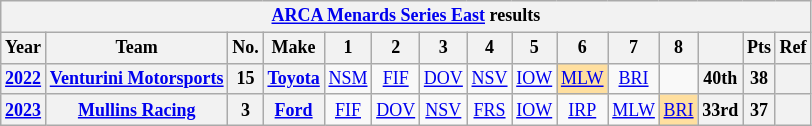<table class="wikitable" style="text-align:center; font-size:75%">
<tr>
<th colspan=15><a href='#'>ARCA Menards Series East</a> results</th>
</tr>
<tr>
<th>Year</th>
<th>Team</th>
<th>No.</th>
<th>Make</th>
<th>1</th>
<th>2</th>
<th>3</th>
<th>4</th>
<th>5</th>
<th>6</th>
<th>7</th>
<th>8</th>
<th></th>
<th>Pts</th>
<th>Ref</th>
</tr>
<tr>
<th><a href='#'>2022</a></th>
<th><a href='#'>Venturini Motorsports</a></th>
<th>15</th>
<th><a href='#'>Toyota</a></th>
<td><a href='#'>NSM</a></td>
<td><a href='#'>FIF</a></td>
<td><a href='#'>DOV</a></td>
<td><a href='#'>NSV</a></td>
<td><a href='#'>IOW</a></td>
<td style="background:#FFDF9F;"><a href='#'>MLW</a><br></td>
<td><a href='#'>BRI</a></td>
<td></td>
<th>40th</th>
<th>38</th>
<th></th>
</tr>
<tr>
<th><a href='#'>2023</a></th>
<th><a href='#'>Mullins Racing</a></th>
<th>3</th>
<th><a href='#'>Ford</a></th>
<td><a href='#'>FIF</a></td>
<td><a href='#'>DOV</a></td>
<td><a href='#'>NSV</a></td>
<td><a href='#'>FRS</a></td>
<td><a href='#'>IOW</a></td>
<td><a href='#'>IRP</a></td>
<td><a href='#'>MLW</a></td>
<td style="background:#FFDF9F;"><a href='#'>BRI</a><br></td>
<th>33rd</th>
<th>37</th>
<th></th>
</tr>
</table>
